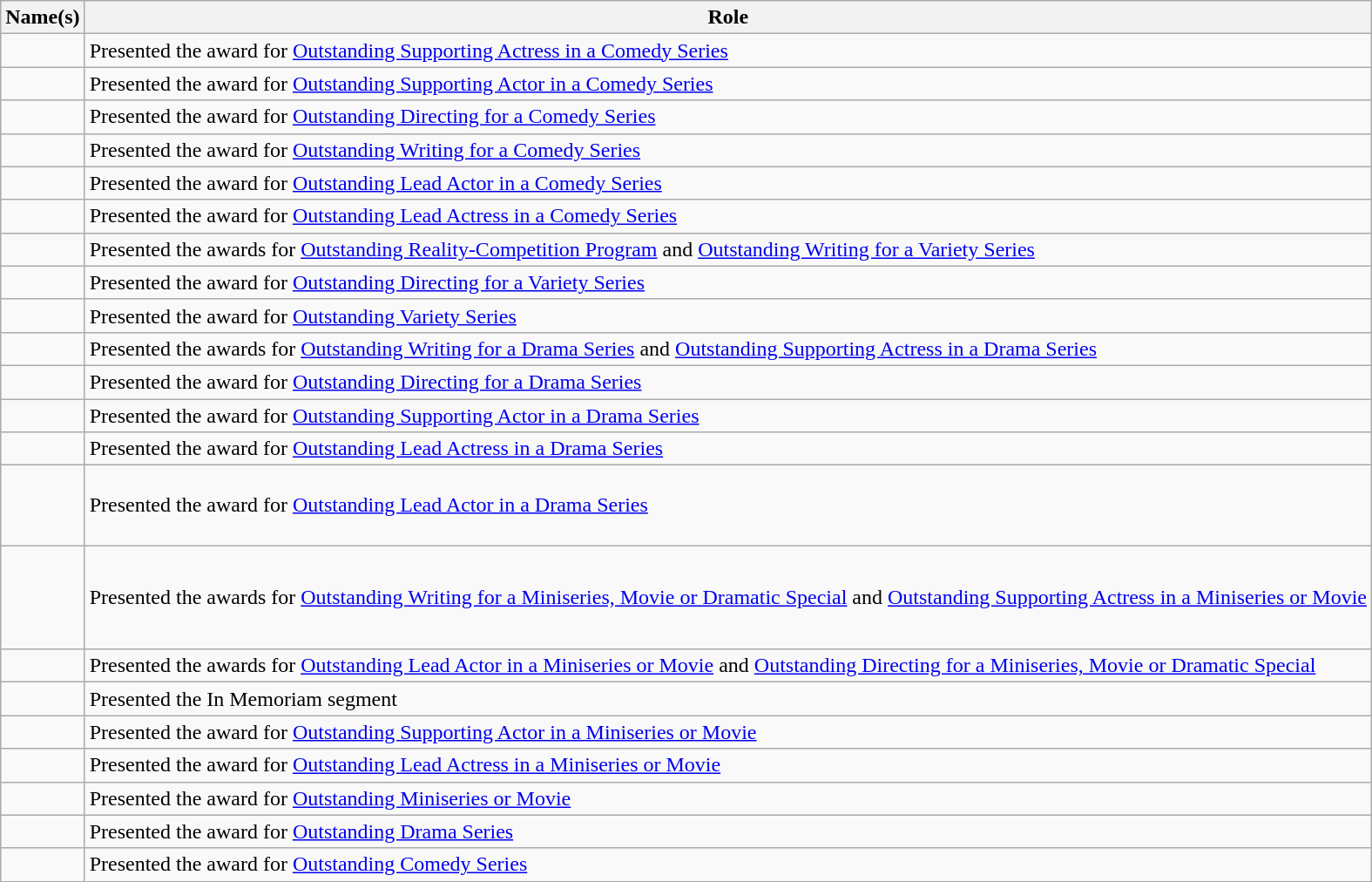<table class="wikitable sortable">
<tr>
<th>Name(s)</th>
<th>Role</th>
</tr>
<tr>
<td><br></td>
<td>Presented the award for <a href='#'>Outstanding Supporting Actress in a Comedy Series</a></td>
</tr>
<tr>
<td></td>
<td>Presented the award for <a href='#'>Outstanding Supporting Actor in a Comedy Series</a></td>
</tr>
<tr>
<td><br></td>
<td>Presented the award for <a href='#'>Outstanding Directing for a Comedy Series</a></td>
</tr>
<tr>
<td><br></td>
<td>Presented the award for <a href='#'>Outstanding Writing for a Comedy Series</a></td>
</tr>
<tr>
<td></td>
<td>Presented the award for <a href='#'>Outstanding Lead Actor in a Comedy Series</a></td>
</tr>
<tr>
<td><br></td>
<td>Presented the award for <a href='#'>Outstanding Lead Actress in a Comedy Series</a></td>
</tr>
<tr>
<td><br></td>
<td>Presented the awards for <a href='#'>Outstanding Reality-Competition Program</a> and <a href='#'>Outstanding Writing for a Variety Series</a></td>
</tr>
<tr>
<td><br></td>
<td>Presented the award for <a href='#'>Outstanding Directing for a Variety Series</a></td>
</tr>
<tr>
<td><br></td>
<td>Presented the award for <a href='#'>Outstanding Variety Series</a></td>
</tr>
<tr>
<td><br></td>
<td>Presented the awards for <a href='#'>Outstanding Writing for a Drama Series</a> and <a href='#'>Outstanding Supporting Actress in a Drama Series</a></td>
</tr>
<tr>
<td><br></td>
<td>Presented the award for <a href='#'>Outstanding Directing for a Drama Series</a></td>
</tr>
<tr>
<td><br></td>
<td>Presented the award for <a href='#'>Outstanding Supporting Actor in a Drama Series</a></td>
</tr>
<tr>
<td><br></td>
<td>Presented the award for <a href='#'>Outstanding Lead Actress in a Drama Series</a></td>
</tr>
<tr>
<td><br><br><br></td>
<td>Presented the award for <a href='#'>Outstanding Lead Actor in a Drama Series</a></td>
</tr>
<tr>
<td><br><br><br><br></td>
<td>Presented the awards for <a href='#'>Outstanding Writing for a Miniseries, Movie or Dramatic Special</a> and <a href='#'>Outstanding Supporting Actress in a Miniseries or Movie</a></td>
</tr>
<tr>
<td><br></td>
<td>Presented the awards for <a href='#'>Outstanding Lead Actor in a Miniseries or Movie</a> and <a href='#'>Outstanding Directing for a Miniseries, Movie or Dramatic Special</a></td>
</tr>
<tr>
<td></td>
<td>Presented the In Memoriam segment</td>
</tr>
<tr>
<td><br></td>
<td>Presented the award for <a href='#'>Outstanding Supporting Actor in a Miniseries or Movie</a></td>
</tr>
<tr>
<td><br></td>
<td>Presented the award for <a href='#'>Outstanding Lead Actress in a Miniseries or Movie</a></td>
</tr>
<tr>
<td></td>
<td>Presented the award for <a href='#'>Outstanding Miniseries or Movie</a></td>
</tr>
<tr>
<td><br></td>
<td>Presented the award for <a href='#'>Outstanding Drama Series</a></td>
</tr>
<tr>
<td></td>
<td>Presented the award for <a href='#'>Outstanding Comedy Series</a></td>
</tr>
</table>
